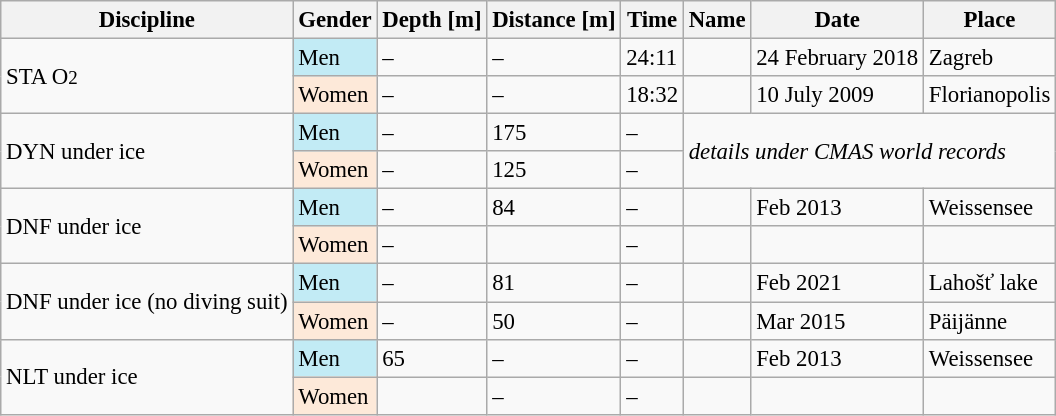<table class="wikitable sortable" style="font-size: 95%;">
<tr>
<th>Discipline</th>
<th>Gender</th>
<th>Depth [m]</th>
<th>Distance [m]</th>
<th>Time</th>
<th>Name</th>
<th>Date</th>
<th>Place</th>
</tr>
<tr>
<td rowspan="2">STA O<small>2</small></td>
<td bgcolor="#c2ebf5">Men</td>
<td>–</td>
<td>–</td>
<td>24:11</td>
<td></td>
<td>24 February 2018</td>
<td>Zagreb</td>
</tr>
<tr>
<td bgcolor="#fde9d9">Women</td>
<td>–</td>
<td>–</td>
<td>18:32</td>
<td></td>
<td>10 July 2009</td>
<td>Florianopolis</td>
</tr>
<tr>
<td rowspan="2">DYN under ice</td>
<td bgcolor="#c2ebf5">Men</td>
<td>–</td>
<td>175</td>
<td>–</td>
<td colspan="3" rowspan="2"><em>details under CMAS world records</em></td>
</tr>
<tr>
<td bgcolor="#fde9d9">Women</td>
<td>–</td>
<td>125</td>
<td>–</td>
</tr>
<tr>
<td rowspan="2">DNF under ice</td>
<td bgcolor="#c2ebf5">Men</td>
<td>–</td>
<td>84</td>
<td>–</td>
<td></td>
<td>Feb 2013</td>
<td>Weissensee </td>
</tr>
<tr>
<td bgcolor="#fde9d9">Women</td>
<td>–</td>
<td></td>
<td>–</td>
<td></td>
<td></td>
<td></td>
</tr>
<tr>
<td rowspan="2">DNF under ice (no diving suit)</td>
<td bgcolor="#c2ebf5">Men</td>
<td>–</td>
<td>81</td>
<td>–</td>
<td></td>
<td>Feb 2021</td>
<td>Lahošť lake</td>
</tr>
<tr>
<td bgcolor="#fde9d9">Women</td>
<td>–</td>
<td>50</td>
<td>–</td>
<td></td>
<td>Mar 2015</td>
<td>Päijänne </td>
</tr>
<tr>
<td rowspan="2">NLT under ice</td>
<td bgcolor="#c2ebf5">Men</td>
<td>65</td>
<td>–</td>
<td>–</td>
<td></td>
<td>Feb 2013</td>
<td>Weissensee </td>
</tr>
<tr>
<td bgcolor="#fde9d9">Women</td>
<td></td>
<td>–</td>
<td>–</td>
<td></td>
<td></td>
<td></td>
</tr>
</table>
